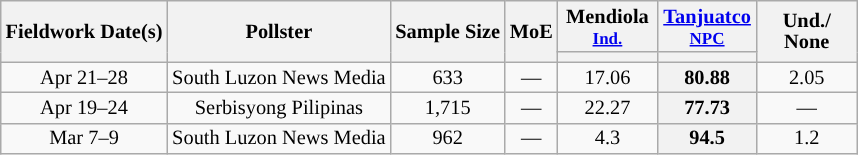<table class="wikitable" style="text-align:center;font-size:85%;line-height:14px">
<tr>
<th rowspan="2">Fieldwork Date(s)</th>
<th rowspan="2">Pollster</th>
<th rowspan="2">Sample Size</th>
<th rowspan="2">MoE</th>
<th style="width:60px;">Mendiola<br><small><a href='#'>Ind.</a></small></th>
<th style="width:60px;"><a href='#'>Tanjuatco</a><br><small><a href='#'>NPC</a></small></th>
<th rowspan="2" style="width:60px;">Und./<br>None</th>
</tr>
<tr>
<th style="background:"></th>
<th style="background:"></th>
</tr>
<tr>
<td>Apr 21–28</td>
<td>South Luzon News Media</td>
<td>633</td>
<td>—</td>
<td>17.06</td>
<th style="background-color:#"><strong>80.88</strong></th>
<td>2.05</td>
</tr>
<tr>
<td>Apr 19–24</td>
<td>Serbisyong Pilipinas</td>
<td>1,715</td>
<td>—</td>
<td>22.27</td>
<th style="background-color:#"><strong>77.73</strong></th>
<td>—</td>
</tr>
<tr>
<td>Mar 7–9</td>
<td>South Luzon News Media</td>
<td>962</td>
<td>—</td>
<td>4.3</td>
<th style="background-color:#"><strong>94.5</strong></th>
<td>1.2</td>
</tr>
</table>
